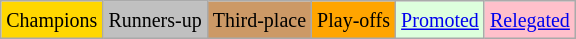<table class="wikitable">
<tr>
<td bgcolor=Gold><small>Champions</small></td>
<td bgcolor=Silver><small>Runners-up</small></td>
<td bgcolor=#CC9966><small>Third-place</small></td>
<td bgcolor=Orange><small>Play-offs</small></td>
<td bgcolor=#DFD><small><a href='#'>Promoted</a></small></td>
<td bgcolor=Pink><small><a href='#'>Relegated</a></small></td>
</tr>
</table>
